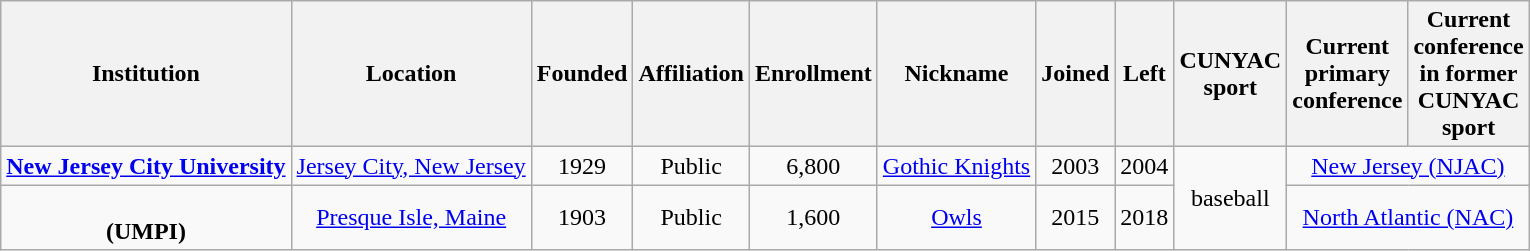<table class="wikitable sortable" style="text-align:center;">
<tr>
<th>Institution</th>
<th>Location</th>
<th>Founded</th>
<th>Affiliation</th>
<th>Enrollment</th>
<th>Nickname</th>
<th>Joined</th>
<th>Left</th>
<th>CUNYAC<br>sport</th>
<th>Current<br>primary<br>conference</th>
<th>Current<br>conference<br>in former<br>CUNYAC<br>sport</th>
</tr>
<tr>
<td><strong><a href='#'>New Jersey City University</a></strong></td>
<td><a href='#'>Jersey City, New Jersey</a></td>
<td>1929</td>
<td>Public</td>
<td>6,800</td>
<td><a href='#'>Gothic Knights</a></td>
<td>2003</td>
<td>2004</td>
<td rowspan=2>baseball</td>
<td colspan=2><a href='#'>New Jersey (NJAC)</a><br></td>
</tr>
<tr>
<td><strong><br>(UMPI)</strong></td>
<td><a href='#'>Presque Isle, Maine</a></td>
<td>1903</td>
<td>Public</td>
<td>1,600</td>
<td><a href='#'>Owls</a></td>
<td>2015</td>
<td>2018</td>
<td colspan=2><a href='#'>North Atlantic (NAC)</a></td>
</tr>
</table>
